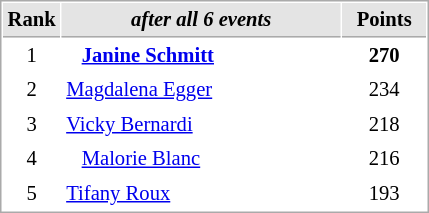<table cellspacing="1" cellpadding="3" style="border:1px solid #aaa; font-size:86%;">
<tr style="background:#e4e4e4;">
<th style="border-bottom:1px solid #AAAAAA; width: 10px;">Rank</th>
<th style="border-bottom:1px solid #AAAAAA; width: 180px;"><em>after all 6 events</em></th>
<th style="border-bottom:1px solid #AAAAAA; width: 50px;">Points</th>
</tr>
<tr>
<td align=center>1</td>
<td>   <strong><a href='#'>Janine Schmitt</a></strong></td>
<td align=center><strong>270</strong></td>
</tr>
<tr>
<td align=center>2</td>
<td> <a href='#'>Magdalena Egger</a></td>
<td align=center>234</td>
</tr>
<tr>
<td align=center>3</td>
<td> <a href='#'>Vicky Bernardi</a></td>
<td align=center>218</td>
</tr>
<tr>
<td align=center>4</td>
<td>   <a href='#'>Malorie Blanc</a></td>
<td align=center>216</td>
</tr>
<tr>
<td align=center>5</td>
<td> <a href='#'>Tifany Roux</a></td>
<td align=center>193</td>
</tr>
</table>
